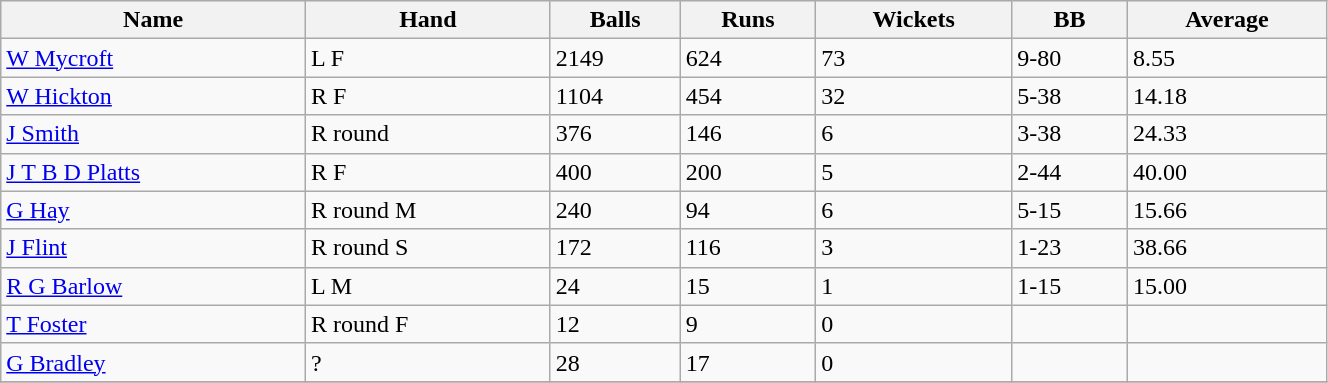<table class="wikitable sortable" width="70%">
<tr bgcolor="#efefef">
<th>Name</th>
<th>Hand</th>
<th>Balls</th>
<th>Runs</th>
<th>Wickets</th>
<th>BB</th>
<th>Average</th>
</tr>
<tr>
<td><a href='#'>W Mycroft</a></td>
<td>L F</td>
<td>2149</td>
<td>624</td>
<td>73</td>
<td>9-80</td>
<td>8.55</td>
</tr>
<tr>
<td><a href='#'>W Hickton</a></td>
<td>R F</td>
<td>1104</td>
<td>454</td>
<td>32</td>
<td>5-38</td>
<td>14.18</td>
</tr>
<tr>
<td><a href='#'>J Smith</a></td>
<td>R round</td>
<td>376</td>
<td>146</td>
<td>6</td>
<td>3-38</td>
<td>24.33</td>
</tr>
<tr>
<td><a href='#'>J T B D Platts</a></td>
<td>R F</td>
<td>400</td>
<td>200</td>
<td>5</td>
<td>2-44</td>
<td>40.00</td>
</tr>
<tr>
<td><a href='#'>G Hay</a></td>
<td>R round M</td>
<td>240</td>
<td>94</td>
<td>6</td>
<td>5-15</td>
<td>15.66</td>
</tr>
<tr>
<td><a href='#'>J Flint</a></td>
<td>R round S</td>
<td>172</td>
<td>116</td>
<td>3</td>
<td>1-23</td>
<td>38.66</td>
</tr>
<tr>
<td><a href='#'>R G Barlow</a></td>
<td>L M</td>
<td>24</td>
<td>15</td>
<td>1</td>
<td>1-15</td>
<td>15.00</td>
</tr>
<tr>
<td><a href='#'>T Foster</a></td>
<td>R round F</td>
<td>12</td>
<td>9</td>
<td>0</td>
<td></td>
<td></td>
</tr>
<tr>
<td><a href='#'>G Bradley</a></td>
<td>?</td>
<td>28</td>
<td>17</td>
<td>0</td>
<td></td>
<td></td>
</tr>
<tr>
</tr>
</table>
